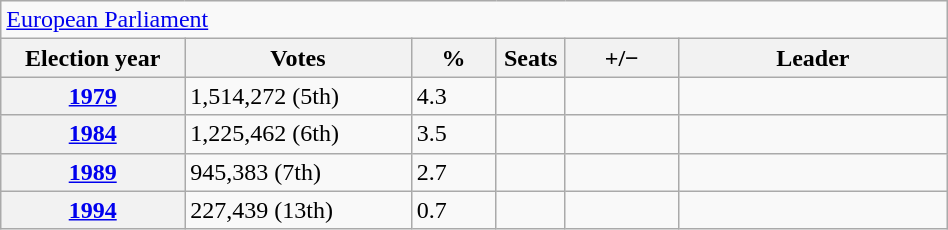<table class=wikitable style="width:50%; border:1px #AAAAFF solid">
<tr>
<td colspan=6><a href='#'>European Parliament</a></td>
</tr>
<tr>
<th width=13%>Election year</th>
<th width=16%>Votes</th>
<th width=6%>%</th>
<th width=1%>Seats</th>
<th width=8%>+/−</th>
<th width=19%>Leader</th>
</tr>
<tr>
<th><a href='#'>1979</a></th>
<td>1,514,272 (5th)</td>
<td>4.3</td>
<td></td>
<td></td>
<td></td>
</tr>
<tr>
<th><a href='#'>1984</a></th>
<td>1,225,462 (6th)</td>
<td>3.5</td>
<td></td>
<td></td>
<td></td>
</tr>
<tr>
<th><a href='#'>1989</a></th>
<td>945,383 (7th)</td>
<td>2.7</td>
<td></td>
<td></td>
<td></td>
</tr>
<tr>
<th><a href='#'>1994</a></th>
<td>227,439 (13th)</td>
<td>0.7</td>
<td></td>
<td></td>
<td></td>
</tr>
</table>
